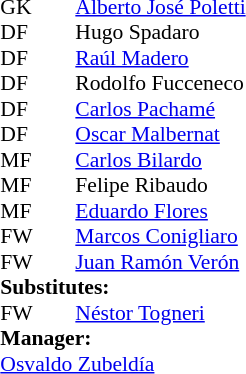<table cellspacing="0" cellpadding="0" style="font-size:90%; margin:0.2em auto;">
<tr>
<th width="25"></th>
<th width="25"></th>
</tr>
<tr>
<td>GK</td>
<td></td>
<td> <a href='#'>Alberto José Poletti</a></td>
</tr>
<tr>
<td>DF</td>
<td></td>
<td> Hugo Spadaro</td>
</tr>
<tr>
<td>DF</td>
<td></td>
<td> <a href='#'>Raúl Madero</a></td>
</tr>
<tr>
<td>DF</td>
<td></td>
<td> Rodolfo Fucceneco</td>
</tr>
<tr>
<td>DF</td>
<td></td>
<td> <a href='#'>Carlos Pachamé</a></td>
</tr>
<tr>
<td>DF</td>
<td></td>
<td> <a href='#'>Oscar Malbernat</a></td>
</tr>
<tr>
<td>MF</td>
<td></td>
<td> <a href='#'>Carlos Bilardo</a></td>
</tr>
<tr>
<td>MF</td>
<td></td>
<td> Felipe Ribaudo</td>
</tr>
<tr>
<td>MF</td>
<td></td>
<td> <a href='#'>Eduardo Flores</a> </td>
</tr>
<tr>
<td>FW</td>
<td></td>
<td> <a href='#'>Marcos Conigliaro</a></td>
</tr>
<tr>
<td>FW</td>
<td></td>
<td> <a href='#'>Juan Ramón Verón</a></td>
</tr>
<tr>
<td colspan=3><strong>Substitutes:</strong></td>
</tr>
<tr>
<td>FW</td>
<td></td>
<td> <a href='#'>Néstor Togneri</a> </td>
</tr>
<tr>
<td colspan=3><strong>Manager:</strong></td>
</tr>
<tr>
<td colspan=4> <a href='#'>Osvaldo Zubeldía</a></td>
</tr>
</table>
